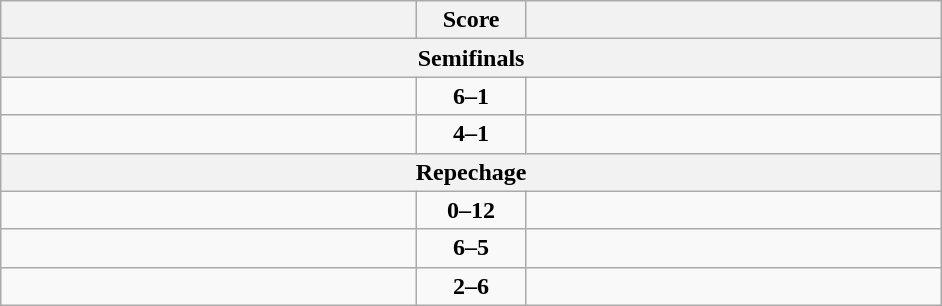<table class="wikitable" style="text-align: left;">
<tr>
<th align="right" width="270"></th>
<th width="65">Score</th>
<th align="left" width="270"></th>
</tr>
<tr>
<th colspan="3">Semifinals</th>
</tr>
<tr>
<td><strong></strong></td>
<td align=center><strong>6–1</strong></td>
<td></td>
</tr>
<tr>
<td><strong></strong></td>
<td align=center><strong>4–1</strong></td>
<td></td>
</tr>
<tr>
<th colspan="3">Repechage</th>
</tr>
<tr>
<td></td>
<td align=center><strong>0–12</strong></td>
<td><strong></strong></td>
</tr>
<tr>
<td><strong></strong></td>
<td align=center><strong>6–5</strong></td>
<td></td>
</tr>
<tr>
<td></td>
<td align=center><strong>2–6</strong></td>
<td><strong></strong></td>
</tr>
</table>
